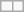<table class="wikitable" style="margin: 1em auto 1em auto;">
<tr>
<td></td>
<td></td>
</tr>
</table>
